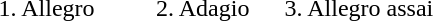<table>
<tr>
<td colspan="3"></td>
</tr>
<tr>
<td style="width: 33%; text-align: center;">1. Allegro</td>
<td style="width: 33%; text-align: center;">2. Adagio</td>
<td style="width: 33%; text-align: center;">3. Allegro assai</td>
</tr>
</table>
